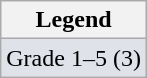<table class=wikitable>
<tr>
<th>Legend</th>
</tr>
<tr bgcolor=dfe2e9>
<td>Grade 1–5 (3)</td>
</tr>
</table>
